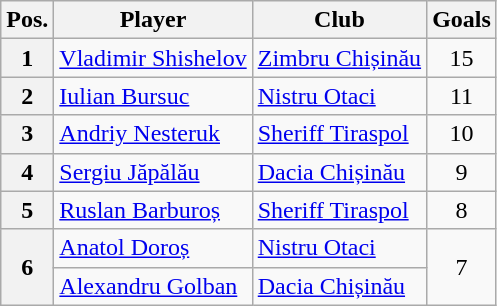<table class="wikitable">
<tr>
<th>Pos.</th>
<th>Player</th>
<th>Club</th>
<th>Goals</th>
</tr>
<tr>
<th align=center>1</th>
<td> <a href='#'>Vladimir Shishelov</a></td>
<td><a href='#'>Zimbru Chișinău</a></td>
<td align=center>15</td>
</tr>
<tr>
<th align=center>2</th>
<td> <a href='#'>Iulian Bursuc</a></td>
<td><a href='#'>Nistru Otaci</a></td>
<td align=center>11</td>
</tr>
<tr>
<th align=center>3</th>
<td> <a href='#'>Andriy Nesteruk</a></td>
<td><a href='#'>Sheriff Tiraspol</a></td>
<td align=center>10</td>
</tr>
<tr>
<th align=center>4</th>
<td> <a href='#'>Sergiu Jăpălău</a></td>
<td><a href='#'>Dacia Chișinău</a></td>
<td align=center>9</td>
</tr>
<tr>
<th align=center>5</th>
<td> <a href='#'>Ruslan Barburoș</a></td>
<td><a href='#'>Sheriff Tiraspol</a></td>
<td align=center>8</td>
</tr>
<tr>
<th rowspan=2 align=center>6</th>
<td> <a href='#'>Anatol Doroș</a></td>
<td><a href='#'>Nistru Otaci</a></td>
<td rowspan=2 align=center>7</td>
</tr>
<tr>
<td> <a href='#'>Alexandru Golban</a></td>
<td><a href='#'>Dacia Chișinău</a></td>
</tr>
</table>
